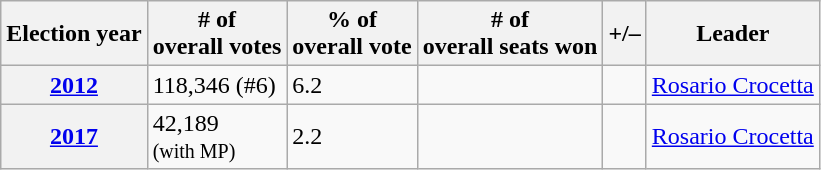<table class=wikitable>
<tr>
<th>Election year</th>
<th># of<br>overall votes</th>
<th>% of<br>overall vote</th>
<th># of<br>overall seats won</th>
<th>+/–</th>
<th>Leader</th>
</tr>
<tr>
<th><a href='#'>2012</a></th>
<td>118,346 (#6)</td>
<td>6.2</td>
<td></td>
<td></td>
<td><a href='#'>Rosario Crocetta</a></td>
</tr>
<tr>
<th><a href='#'>2017</a></th>
<td>42,189<br><small>(with MP)</small></td>
<td>2.2</td>
<td></td>
<td></td>
<td><a href='#'>Rosario Crocetta</a></td>
</tr>
</table>
